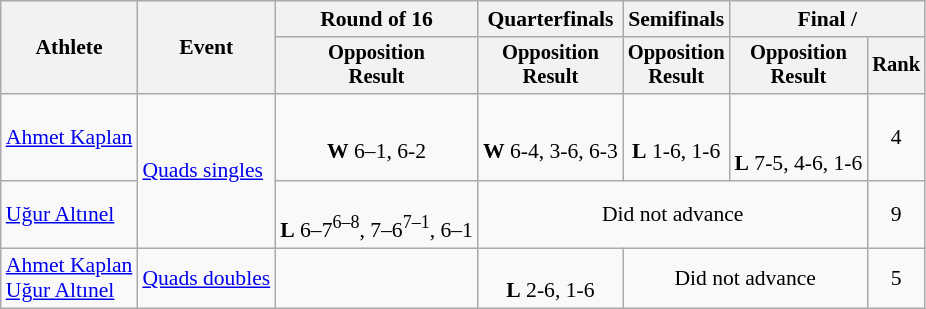<table class="wikitable" style="font-size:90%;">
<tr>
<th rowspan=2>Athlete</th>
<th rowspan=2>Event</th>
<th>Round of 16</th>
<th>Quarterfinals</th>
<th>Semifinals</th>
<th colspan=2>Final / </th>
</tr>
<tr style="font-size:95%">
<th>Opposition<br>Result</th>
<th>Opposition<br>Result</th>
<th>Opposition<br>Result</th>
<th>Opposition<br>Result</th>
<th>Rank</th>
</tr>
<tr align=center>
<td align=left><a href='#'>Ahmet Kaplan</a></td>
<td align=left rowspan=2><a href='#'>Quads singles</a></td>
<td><br><strong>W</strong> 6–1, 6-2</td>
<td><br><strong>W</strong> 6-4, 3-6, 6-3</td>
<td><br><strong>L</strong> 1-6, 1-6</td>
<td><br><br><strong>L</strong> 7-5, 4-6, 1-6</td>
<td>4</td>
</tr>
<tr align=center>
<td align=left><a href='#'>Uğur Altınel</a></td>
<td><br><strong>L</strong> 6–7<sup>6–8</sup>, 7–6<sup>7–1</sup>, 6–1</td>
<td colspan=3>Did not advance</td>
<td>9</td>
</tr>
<tr align=center>
<td align=left><a href='#'>Ahmet Kaplan</a><br><a href='#'>Uğur Altınel</a></td>
<td align=left><a href='#'>Quads doubles</a></td>
<td></td>
<td><br><strong>L</strong> 2-6, 1-6</td>
<td colspan=2>Did not advance</td>
<td>5</td>
</tr>
</table>
